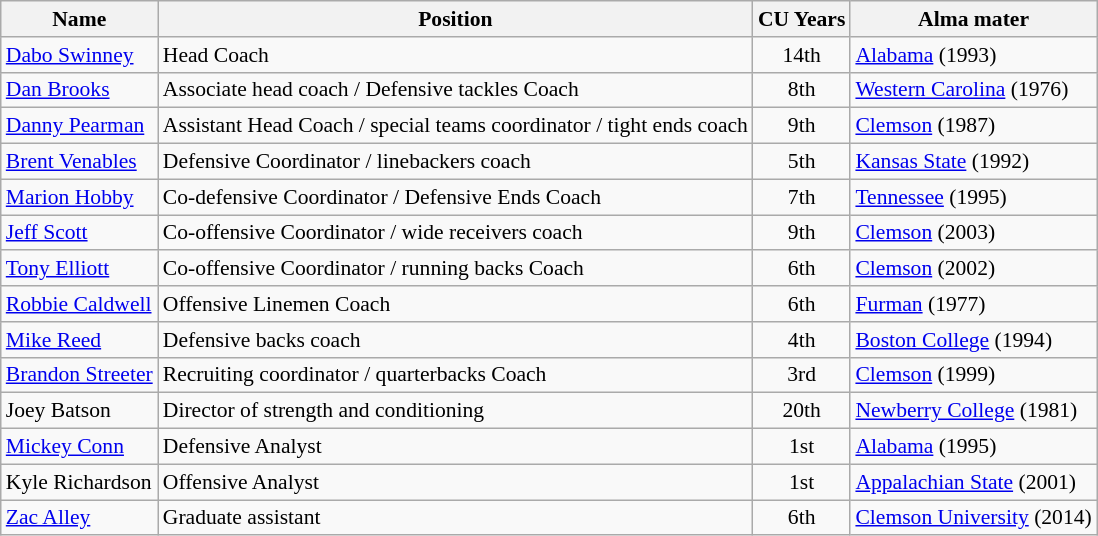<table class="wikitable" border="1" style="font-size:90%;">
<tr>
<th>Name</th>
<th>Position</th>
<th>CU Years</th>
<th>Alma mater</th>
</tr>
<tr>
<td><a href='#'>Dabo Swinney</a></td>
<td>Head Coach</td>
<td align=center>14th</td>
<td><a href='#'>Alabama</a> (1993)</td>
</tr>
<tr>
<td><a href='#'>Dan Brooks</a></td>
<td>Associate head coach / Defensive tackles Coach</td>
<td align=center>8th</td>
<td><a href='#'>Western Carolina</a> (1976)</td>
</tr>
<tr>
<td><a href='#'>Danny Pearman</a></td>
<td>Assistant Head Coach / special teams coordinator / tight ends coach</td>
<td align=center>9th</td>
<td><a href='#'>Clemson</a> (1987)</td>
</tr>
<tr>
<td><a href='#'>Brent Venables</a></td>
<td>Defensive Coordinator / linebackers coach</td>
<td align=center>5th</td>
<td><a href='#'>Kansas State</a> (1992)</td>
</tr>
<tr>
<td><a href='#'>Marion Hobby</a></td>
<td>Co-defensive Coordinator / Defensive Ends Coach</td>
<td align=center>7th</td>
<td><a href='#'>Tennessee</a> (1995)</td>
</tr>
<tr>
<td><a href='#'>Jeff Scott</a></td>
<td>Co-offensive Coordinator / wide receivers coach</td>
<td align=center>9th</td>
<td><a href='#'>Clemson</a> (2003)</td>
</tr>
<tr>
<td><a href='#'>Tony Elliott</a></td>
<td>Co-offensive Coordinator / running backs Coach</td>
<td align=center>6th</td>
<td><a href='#'>Clemson</a> (2002)</td>
</tr>
<tr>
<td><a href='#'>Robbie Caldwell</a></td>
<td>Offensive Linemen Coach</td>
<td align=center>6th</td>
<td><a href='#'>Furman</a> (1977)</td>
</tr>
<tr>
<td><a href='#'>Mike Reed</a></td>
<td>Defensive backs coach</td>
<td align=center>4th</td>
<td><a href='#'>Boston College</a> (1994)</td>
</tr>
<tr>
<td><a href='#'>Brandon Streeter</a></td>
<td>Recruiting coordinator / quarterbacks Coach</td>
<td align=center>3rd</td>
<td><a href='#'>Clemson</a> (1999)</td>
</tr>
<tr>
<td>Joey Batson</td>
<td>Director of strength and conditioning</td>
<td align=center>20th</td>
<td><a href='#'>Newberry College</a> (1981)</td>
</tr>
<tr>
<td><a href='#'>Mickey Conn</a></td>
<td>Defensive Analyst</td>
<td align=center>1st</td>
<td><a href='#'>Alabama</a> (1995)</td>
</tr>
<tr>
<td>Kyle Richardson</td>
<td>Offensive Analyst</td>
<td align=center>1st</td>
<td><a href='#'>Appalachian State</a> (2001)</td>
</tr>
<tr>
<td><a href='#'>Zac Alley</a></td>
<td>Graduate assistant</td>
<td align=center>6th</td>
<td align=center><a href='#'>Clemson University</a> (2014)</td>
</tr>
</table>
